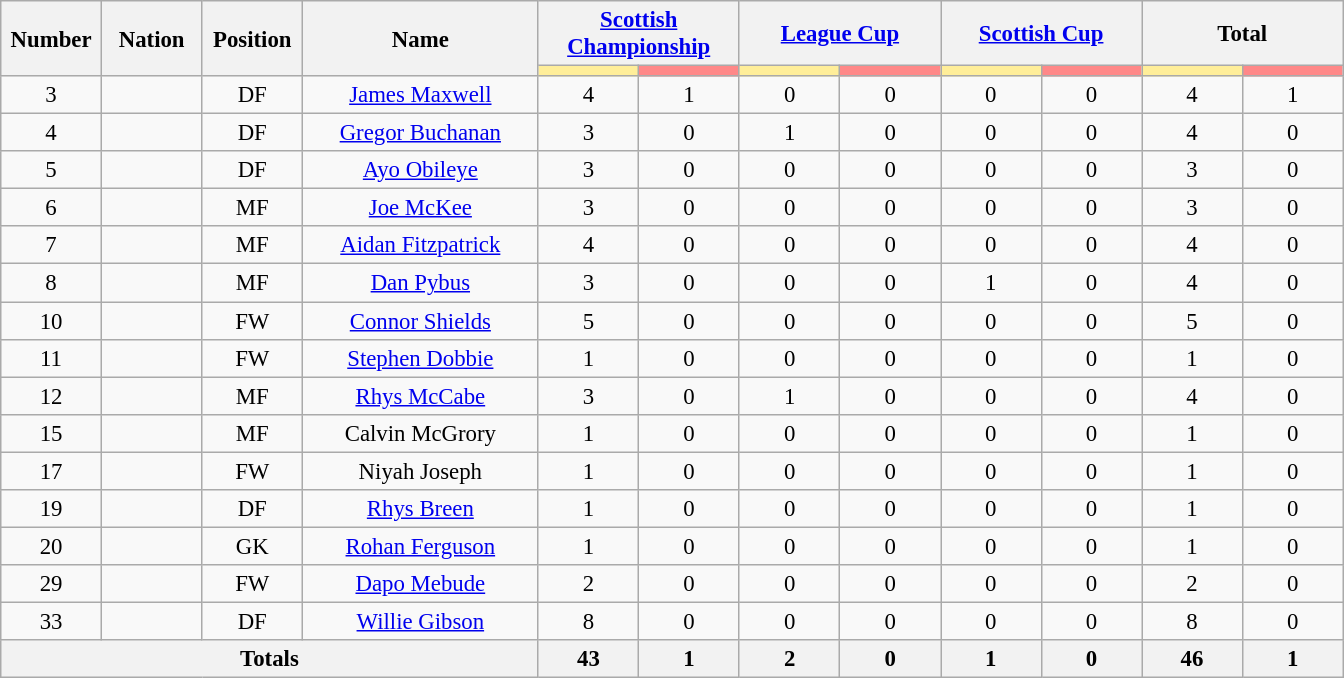<table class="wikitable" style="font-size: 95%; text-align: center">
<tr>
<th rowspan=2 width=60>Number</th>
<th rowspan=2 width=60>Nation</th>
<th rowspan=2 width=60>Position</th>
<th rowspan=2 width=150>Name</th>
<th colspan=2><a href='#'>Scottish Championship</a></th>
<th colspan=2><a href='#'>League Cup</a></th>
<th colspan=2><a href='#'>Scottish Cup</a></th>
<th colspan=2>Total</th>
</tr>
<tr>
<th style="width:60px; background:#fe9;"></th>
<th style="width:60px; background:#ff8888;"></th>
<th style="width:60px; background:#fe9;"></th>
<th style="width:60px; background:#ff8888;"></th>
<th style="width:60px; background:#fe9;"></th>
<th style="width:60px; background:#ff8888;"></th>
<th style="width:60px; background:#fe9;"></th>
<th style="width:60px; background:#ff8888;"></th>
</tr>
<tr>
<td>3</td>
<td></td>
<td>DF</td>
<td><a href='#'>James Maxwell</a></td>
<td>4</td>
<td>1</td>
<td>0</td>
<td>0</td>
<td>0</td>
<td>0</td>
<td>4</td>
<td>1</td>
</tr>
<tr>
<td>4</td>
<td></td>
<td>DF</td>
<td><a href='#'>Gregor Buchanan</a></td>
<td>3</td>
<td>0</td>
<td>1</td>
<td>0</td>
<td>0</td>
<td>0</td>
<td>4</td>
<td>0</td>
</tr>
<tr>
<td>5</td>
<td></td>
<td>DF</td>
<td><a href='#'>Ayo Obileye</a></td>
<td>3</td>
<td>0</td>
<td>0</td>
<td>0</td>
<td>0</td>
<td>0</td>
<td>3</td>
<td>0</td>
</tr>
<tr>
<td>6</td>
<td></td>
<td>MF</td>
<td><a href='#'>Joe McKee</a></td>
<td>3</td>
<td>0</td>
<td>0</td>
<td>0</td>
<td>0</td>
<td>0</td>
<td>3</td>
<td>0</td>
</tr>
<tr>
<td>7</td>
<td></td>
<td>MF</td>
<td><a href='#'>Aidan Fitzpatrick</a></td>
<td>4</td>
<td>0</td>
<td>0</td>
<td>0</td>
<td>0</td>
<td>0</td>
<td>4</td>
<td>0</td>
</tr>
<tr>
<td>8</td>
<td></td>
<td>MF</td>
<td><a href='#'>Dan Pybus</a></td>
<td>3</td>
<td>0</td>
<td>0</td>
<td>0</td>
<td>1</td>
<td>0</td>
<td>4</td>
<td>0</td>
</tr>
<tr>
<td>10</td>
<td></td>
<td>FW</td>
<td><a href='#'>Connor Shields</a></td>
<td>5</td>
<td>0</td>
<td>0</td>
<td>0</td>
<td>0</td>
<td>0</td>
<td>5</td>
<td>0</td>
</tr>
<tr>
<td>11</td>
<td></td>
<td>FW</td>
<td><a href='#'>Stephen Dobbie</a></td>
<td>1</td>
<td>0</td>
<td>0</td>
<td>0</td>
<td>0</td>
<td>0</td>
<td>1</td>
<td>0</td>
</tr>
<tr>
<td>12</td>
<td></td>
<td>MF</td>
<td><a href='#'>Rhys McCabe</a></td>
<td>3</td>
<td>0</td>
<td>1</td>
<td>0</td>
<td>0</td>
<td>0</td>
<td>4</td>
<td>0</td>
</tr>
<tr>
<td>15</td>
<td></td>
<td>MF</td>
<td>Calvin McGrory</td>
<td>1</td>
<td>0</td>
<td>0</td>
<td>0</td>
<td>0</td>
<td>0</td>
<td>1</td>
<td>0</td>
</tr>
<tr>
<td>17</td>
<td></td>
<td>FW</td>
<td>Niyah Joseph</td>
<td>1</td>
<td>0</td>
<td>0</td>
<td>0</td>
<td>0</td>
<td>0</td>
<td>1</td>
<td>0</td>
</tr>
<tr>
<td>19</td>
<td></td>
<td>DF</td>
<td><a href='#'>Rhys Breen</a></td>
<td>1</td>
<td>0</td>
<td>0</td>
<td>0</td>
<td>0</td>
<td>0</td>
<td>1</td>
<td>0</td>
</tr>
<tr>
<td>20</td>
<td></td>
<td>GK</td>
<td><a href='#'>Rohan Ferguson</a></td>
<td>1</td>
<td>0</td>
<td>0</td>
<td>0</td>
<td>0</td>
<td>0</td>
<td>1</td>
<td>0</td>
</tr>
<tr>
<td>29</td>
<td></td>
<td>FW</td>
<td><a href='#'>Dapo Mebude</a></td>
<td>2</td>
<td>0</td>
<td>0</td>
<td>0</td>
<td>0</td>
<td>0</td>
<td>2</td>
<td>0</td>
</tr>
<tr>
<td>33</td>
<td></td>
<td>DF</td>
<td><a href='#'>Willie Gibson</a></td>
<td>8</td>
<td>0</td>
<td>0</td>
<td>0</td>
<td>0</td>
<td>0</td>
<td>8</td>
<td>0</td>
</tr>
<tr>
<th colspan=4>Totals</th>
<th>43</th>
<th>1</th>
<th>2</th>
<th>0</th>
<th>1</th>
<th>0</th>
<th>46</th>
<th>1</th>
</tr>
</table>
